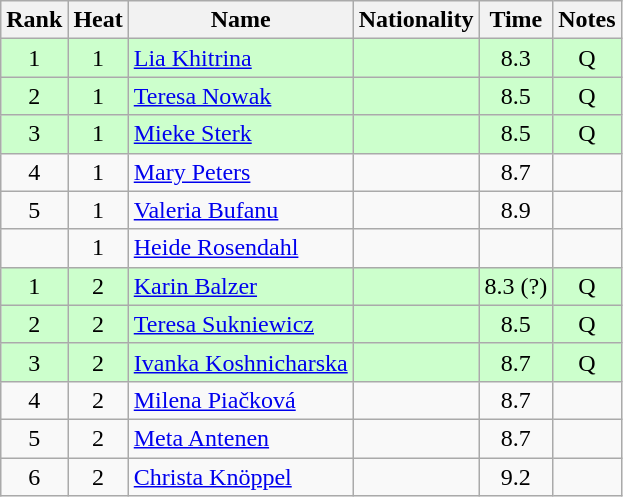<table class="wikitable sortable" style="text-align:center">
<tr>
<th>Rank</th>
<th>Heat</th>
<th>Name</th>
<th>Nationality</th>
<th>Time</th>
<th>Notes</th>
</tr>
<tr bgcolor=ccffcc>
<td>1</td>
<td>1</td>
<td align="left"><a href='#'>Lia Khitrina</a></td>
<td align=left></td>
<td>8.3</td>
<td>Q</td>
</tr>
<tr bgcolor=ccffcc>
<td>2</td>
<td>1</td>
<td align="left"><a href='#'>Teresa Nowak</a></td>
<td align=left></td>
<td>8.5</td>
<td>Q</td>
</tr>
<tr bgcolor=ccffcc>
<td>3</td>
<td>1</td>
<td align="left"><a href='#'>Mieke Sterk</a></td>
<td align=left></td>
<td>8.5</td>
<td>Q</td>
</tr>
<tr>
<td>4</td>
<td>1</td>
<td align="left"><a href='#'>Mary Peters</a></td>
<td align=left></td>
<td>8.7</td>
<td></td>
</tr>
<tr>
<td>5</td>
<td>1</td>
<td align="left"><a href='#'>Valeria Bufanu</a></td>
<td align=left></td>
<td>8.9</td>
<td></td>
</tr>
<tr>
<td></td>
<td>1</td>
<td align="left"><a href='#'>Heide Rosendahl</a></td>
<td align=left></td>
<td></td>
<td></td>
</tr>
<tr bgcolor=ccffcc>
<td>1</td>
<td>2</td>
<td align="left"><a href='#'>Karin Balzer</a></td>
<td align=left></td>
<td>8.3 (?)</td>
<td>Q</td>
</tr>
<tr bgcolor=ccffcc>
<td>2</td>
<td>2</td>
<td align="left"><a href='#'>Teresa Sukniewicz</a></td>
<td align=left></td>
<td>8.5</td>
<td>Q</td>
</tr>
<tr bgcolor=ccffcc>
<td>3</td>
<td>2</td>
<td align="left"><a href='#'>Ivanka Koshnicharska</a></td>
<td align=left></td>
<td>8.7</td>
<td>Q</td>
</tr>
<tr>
<td>4</td>
<td>2</td>
<td align="left"><a href='#'>Milena Piačková</a></td>
<td align=left></td>
<td>8.7</td>
<td></td>
</tr>
<tr>
<td>5</td>
<td>2</td>
<td align="left"><a href='#'>Meta Antenen</a></td>
<td align=left></td>
<td>8.7</td>
<td></td>
</tr>
<tr>
<td>6</td>
<td>2</td>
<td align="left"><a href='#'>Christa Knöppel</a></td>
<td align=left></td>
<td>9.2</td>
<td></td>
</tr>
</table>
